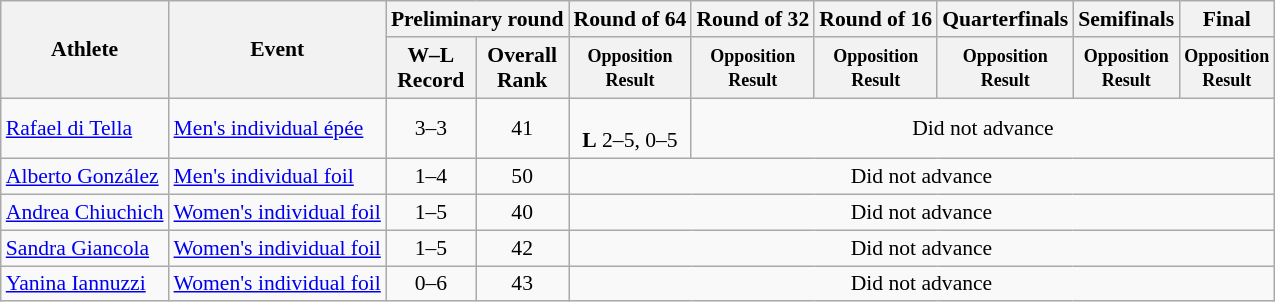<table class="wikitable" style="font-size:90%;">
<tr>
<th rowspan="2">Athlete</th>
<th rowspan="2">Event</th>
<th colspan="2">Preliminary round</th>
<th>Round of 64</th>
<th>Round of 32</th>
<th>Round of 16</th>
<th>Quarterfinals</th>
<th>Semifinals</th>
<th>Final</th>
</tr>
<tr>
<th>W–L<br>Record</th>
<th>Overall<br>Rank</th>
<th style="line-height:1em"><small>Opposition<br>Result</small></th>
<th style="line-height:1em"><small>Opposition<br>Result</small></th>
<th style="line-height:1em"><small>Opposition<br>Result</small></th>
<th style="line-height:1em"><small>Opposition<br>Result</small></th>
<th style="line-height:1em"><small>Opposition<br>Result</small></th>
<th style="line-height:1em"><small>Opposition<br>Result</small></th>
</tr>
<tr>
<td><a href='#'>Rafael di Tella</a></td>
<td><a href='#'>Men's individual épée</a></td>
<td align=center>3–3</td>
<td align=center>41</td>
<td align="center"><br><strong>L</strong> 2–5, 0–5</td>
<td align="center" colspan="5">Did not advance</td>
</tr>
<tr>
<td><a href='#'>Alberto González</a></td>
<td><a href='#'>Men's individual foil</a></td>
<td align=center>1–4</td>
<td align=center>50</td>
<td align="center" colspan="6">Did not advance</td>
</tr>
<tr>
<td><a href='#'>Andrea Chiuchich</a></td>
<td><a href='#'>Women's individual foil</a></td>
<td align=center>1–5</td>
<td align=center>40</td>
<td align="center" colspan="6">Did not advance</td>
</tr>
<tr>
<td><a href='#'>Sandra Giancola</a></td>
<td><a href='#'>Women's individual foil</a></td>
<td align=center>1–5</td>
<td align=center>42</td>
<td align="center" colspan="6">Did not advance</td>
</tr>
<tr>
<td><a href='#'>Yanina Iannuzzi</a></td>
<td><a href='#'>Women's individual foil</a></td>
<td align=center>0–6</td>
<td align=center>43</td>
<td align="center" colspan="6">Did not advance</td>
</tr>
</table>
